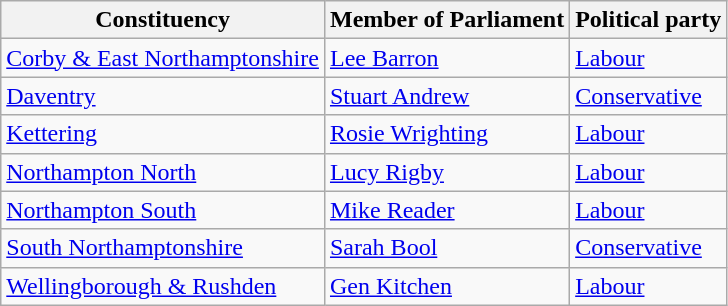<table class="wikitable">
<tr>
<th><strong>Constituency</strong></th>
<th><strong>Member of Parliament</strong></th>
<th><strong>Political party</strong></th>
</tr>
<tr>
<td><a href='#'>Corby & East Northamptonshire</a></td>
<td><a href='#'>Lee Barron</a></td>
<td><a href='#'>Labour</a></td>
</tr>
<tr>
<td><a href='#'>Daventry</a></td>
<td><a href='#'>Stuart Andrew</a></td>
<td><a href='#'>Conservative</a></td>
</tr>
<tr>
<td><a href='#'>Kettering</a></td>
<td><a href='#'>Rosie Wrighting</a></td>
<td><a href='#'>Labour</a></td>
</tr>
<tr>
<td><a href='#'>Northampton North</a></td>
<td><a href='#'>Lucy Rigby</a></td>
<td><a href='#'>Labour</a></td>
</tr>
<tr>
<td><a href='#'>Northampton South</a></td>
<td><a href='#'>Mike Reader</a></td>
<td><a href='#'>Labour</a></td>
</tr>
<tr>
<td><a href='#'>South Northamptonshire</a></td>
<td><a href='#'>Sarah Bool</a></td>
<td><a href='#'>Conservative</a></td>
</tr>
<tr>
<td><a href='#'>Wellingborough & Rushden</a></td>
<td><a href='#'>Gen Kitchen</a></td>
<td><a href='#'>Labour</a></td>
</tr>
</table>
